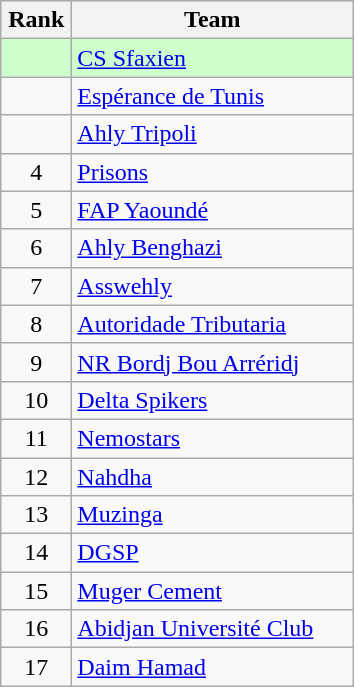<table class="wikitable" style="text-align: center;">
<tr>
<th width=40>Rank</th>
<th width=180>Team</th>
</tr>
<tr bgcolor=#CCFFCC>
<td></td>
<td style="text-align:left;"> <a href='#'>CS Sfaxien</a></td>
</tr>
<tr align=center>
<td></td>
<td style="text-align:left;"> <a href='#'>Espérance de Tunis</a></td>
</tr>
<tr align=center>
<td></td>
<td style="text-align:left;"> <a href='#'>Ahly Tripoli</a></td>
</tr>
<tr align=center>
<td>4</td>
<td style="text-align:left;"> <a href='#'>Prisons</a></td>
</tr>
<tr align=center>
<td>5</td>
<td style="text-align:left;"> <a href='#'>FAP Yaoundé</a></td>
</tr>
<tr align=center>
<td>6</td>
<td style="text-align:left;"> <a href='#'>Ahly Benghazi</a></td>
</tr>
<tr align=center>
<td>7</td>
<td style="text-align:left;"> <a href='#'>Asswehly</a></td>
</tr>
<tr align=center>
<td>8</td>
<td style="text-align:left;"> <a href='#'>Autoridade Tributaria</a></td>
</tr>
<tr align=center>
<td>9</td>
<td style="text-align:left;"> <a href='#'>NR Bordj Bou Arréridj</a></td>
</tr>
<tr align=center>
<td>10</td>
<td style="text-align:left;"> <a href='#'>Delta Spikers</a></td>
</tr>
<tr align=center>
<td>11</td>
<td style="text-align:left;"> <a href='#'>Nemostars</a></td>
</tr>
<tr align=center>
<td>12</td>
<td style="text-align:left;"> <a href='#'>Nahdha</a></td>
</tr>
<tr align=center>
<td>13</td>
<td style="text-align:left;"> <a href='#'>Muzinga</a></td>
</tr>
<tr align=center>
<td>14</td>
<td style="text-align:left;"> <a href='#'>DGSP</a></td>
</tr>
<tr align=center>
<td>15</td>
<td style="text-align:left;"> <a href='#'>Muger Cement</a></td>
</tr>
<tr align=center>
<td>16</td>
<td style="text-align:left;"> <a href='#'>Abidjan Université Club</a></td>
</tr>
<tr align=center>
<td>17</td>
<td style="text-align:left;"> <a href='#'>Daim Hamad</a></td>
</tr>
</table>
